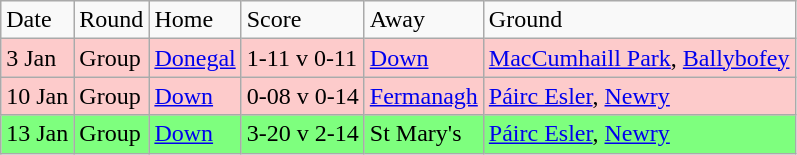<table class="wikitable">
<tr>
<td>Date</td>
<td>Round</td>
<td>Home</td>
<td>Score</td>
<td>Away</td>
<td>Ground</td>
</tr>
<tr bgcolor="#fdcbcb">
<td>3 Jan</td>
<td>Group</td>
<td><a href='#'>Donegal</a></td>
<td>1-11 v 0-11</td>
<td><a href='#'>Down</a></td>
<td><a href='#'>MacCumhaill Park</a>, <a href='#'>Ballybofey</a></td>
</tr>
<tr bgcolor="#fdcbcb">
<td>10 Jan</td>
<td>Group</td>
<td><a href='#'>Down</a></td>
<td>0-08 v 0-14</td>
<td><a href='#'>Fermanagh</a></td>
<td><a href='#'>Páirc Esler</a>, <a href='#'>Newry</a></td>
</tr>
<tr bgcolor="#7eff7e">
<td>13 Jan</td>
<td>Group</td>
<td><a href='#'>Down</a></td>
<td>3-20 v 2-14</td>
<td>St Mary's</td>
<td><a href='#'>Páirc Esler</a>, <a href='#'>Newry</a></td>
</tr>
</table>
